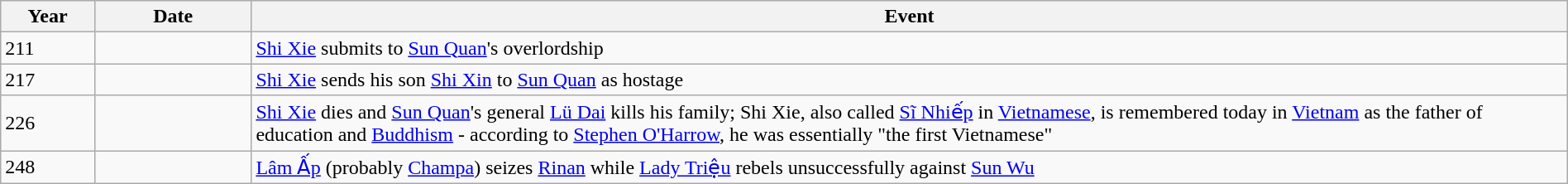<table class="wikitable" width="100%">
<tr>
<th style="width:6%">Year</th>
<th style="width:10%">Date</th>
<th>Event</th>
</tr>
<tr>
<td>211</td>
<td></td>
<td><a href='#'>Shi Xie</a> submits to <a href='#'>Sun Quan</a>'s overlordship</td>
</tr>
<tr>
<td>217</td>
<td></td>
<td><a href='#'>Shi Xie</a> sends his son <a href='#'>Shi Xin</a> to <a href='#'>Sun Quan</a> as hostage</td>
</tr>
<tr>
<td>226</td>
<td></td>
<td><a href='#'>Shi Xie</a> dies and <a href='#'>Sun Quan</a>'s general <a href='#'>Lü Dai</a> kills his family; Shi Xie, also called <a href='#'>Sĩ Nhiếp</a> in <a href='#'>Vietnamese</a>, is remembered today in <a href='#'>Vietnam</a> as the father of education and <a href='#'>Buddhism</a> - according to <a href='#'>Stephen O'Harrow</a>, he was essentially "the first Vietnamese"</td>
</tr>
<tr>
<td>248</td>
<td></td>
<td><a href='#'>Lâm Ấp</a> (probably <a href='#'>Champa</a>) seizes <a href='#'>Rinan</a> while <a href='#'>Lady Triệu</a> rebels unsuccessfully against <a href='#'>Sun Wu</a></td>
</tr>
</table>
